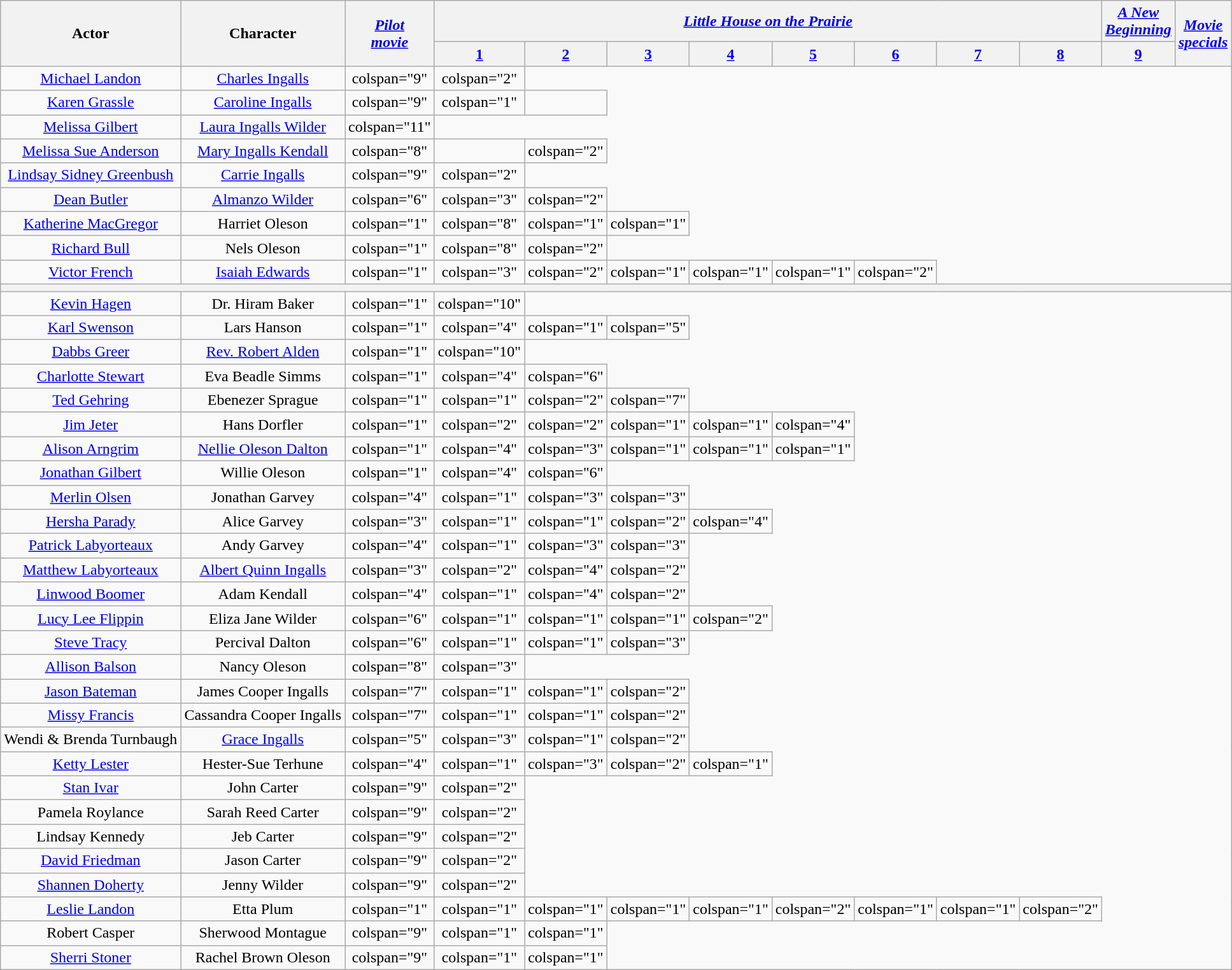<table class="wikitable" style="text-align:center; white-space:nowrap;">
<tr>
<th rowspan="2">Actor</th>
<th rowspan="2">Character</th>
<th rowspan="2"><em><a href='#'>Pilot<br>movie</a></em></th>
<th colspan="8"><em><a href='#'>Little House on the Prairie</a></em></th>
<th colspan="1"><em><a href='#'>A New<br>Beginning</a></em></th>
<th rowspan="2"><em><a href='#'>Movie<br>specials</a></em></th>
</tr>
<tr>
<th style="width:5%"><a href='#'>1</a></th>
<th style="width:5%"><a href='#'>2</a></th>
<th style="width:5%"><a href='#'>3</a></th>
<th style="width:5%"><a href='#'>4</a></th>
<th style="width:5%"><a href='#'>5</a></th>
<th style="width:5%"><a href='#'>6</a></th>
<th style="width:5%"><a href='#'>7</a></th>
<th style="width:5%"><a href='#'>8</a></th>
<th style="width:5%"><a href='#'>9</a></th>
</tr>
<tr>
<td><a href='#'>Michael Landon</a></td>
<td><a href='#'>Charles Ingalls</a></td>
<td>colspan="9" </td>
<td>colspan="2" </td>
</tr>
<tr>
<td><a href='#'>Karen Grassle</a></td>
<td><a href='#'>Caroline Ingalls</a></td>
<td>colspan="9" </td>
<td>colspan="1" </td>
<td></td>
</tr>
<tr>
<td><a href='#'>Melissa Gilbert</a></td>
<td><a href='#'>Laura Ingalls Wilder</a></td>
<td>colspan="11" </td>
</tr>
<tr>
<td><a href='#'>Melissa Sue Anderson</a></td>
<td><a href='#'>Mary Ingalls Kendall</a></td>
<td>colspan="8" </td>
<td></td>
<td>colspan="2" </td>
</tr>
<tr>
<td><a href='#'>Lindsay Sidney Greenbush</a></td>
<td><a href='#'>Carrie Ingalls</a></td>
<td>colspan="9" </td>
<td>colspan="2" </td>
</tr>
<tr>
<td><a href='#'>Dean Butler</a></td>
<td><a href='#'>Almanzo Wilder</a></td>
<td>colspan="6" </td>
<td>colspan="3" </td>
<td>colspan="2" </td>
</tr>
<tr>
<td><a href='#'>Katherine MacGregor</a></td>
<td>Harriet Oleson</td>
<td>colspan="1" </td>
<td>colspan="8" </td>
<td>colspan="1" </td>
<td>colspan="1" </td>
</tr>
<tr>
<td><a href='#'>Richard Bull</a></td>
<td>Nels Oleson</td>
<td>colspan="1" </td>
<td>colspan="8" </td>
<td>colspan="2" </td>
</tr>
<tr>
<td><a href='#'>Victor French</a></td>
<td><a href='#'>Isaiah Edwards</a></td>
<td>colspan="1" </td>
<td>colspan="3" </td>
<td>colspan="2" </td>
<td>colspan="1" </td>
<td>colspan="1" </td>
<td>colspan="1" </td>
<td>colspan="2" </td>
</tr>
<tr>
<th colspan=13></th>
</tr>
<tr>
<td><a href='#'>Kevin Hagen</a></td>
<td>Dr. Hiram Baker</td>
<td>colspan="1" </td>
<td>colspan="10" </td>
</tr>
<tr>
<td><a href='#'>Karl Swenson</a></td>
<td>Lars Hanson</td>
<td>colspan="1" </td>
<td>colspan="4" </td>
<td>colspan="1" </td>
<td>colspan="5" </td>
</tr>
<tr>
<td><a href='#'>Dabbs Greer</a></td>
<td><a href='#'>Rev. Robert Alden</a></td>
<td>colspan="1" </td>
<td>colspan="10" </td>
</tr>
<tr>
<td><a href='#'>Charlotte Stewart</a></td>
<td>Eva Beadle Simms</td>
<td>colspan="1" </td>
<td>colspan="4" </td>
<td>colspan="6" </td>
</tr>
<tr>
<td><a href='#'>Ted Gehring</a></td>
<td>Ebenezer Sprague</td>
<td>colspan="1" </td>
<td>colspan="1" </td>
<td>colspan="2" </td>
<td>colspan="7" </td>
</tr>
<tr>
<td><a href='#'>Jim Jeter</a></td>
<td>Hans Dorfler</td>
<td>colspan="1" </td>
<td>colspan="2" </td>
<td>colspan="2" </td>
<td>colspan="1" </td>
<td>colspan="1" </td>
<td>colspan="4" </td>
</tr>
<tr>
<td><a href='#'>Alison Arngrim</a></td>
<td><a href='#'>Nellie Oleson Dalton</a></td>
<td>colspan="1" </td>
<td>colspan="4" </td>
<td>colspan="3" </td>
<td>colspan="1" </td>
<td>colspan="1" </td>
<td>colspan="1" </td>
</tr>
<tr>
<td><a href='#'>Jonathan Gilbert</a></td>
<td>Willie Oleson</td>
<td>colspan="1" </td>
<td>colspan="4" </td>
<td>colspan="6" </td>
</tr>
<tr>
<td><a href='#'>Merlin Olsen</a></td>
<td>Jonathan Garvey</td>
<td>colspan="4" </td>
<td>colspan="1" </td>
<td>colspan="3" </td>
<td>colspan="3" </td>
</tr>
<tr>
<td><a href='#'>Hersha Parady</a></td>
<td>Alice Garvey</td>
<td>colspan="3" </td>
<td>colspan="1" </td>
<td>colspan="1" </td>
<td>colspan="2" </td>
<td>colspan="4" </td>
</tr>
<tr>
<td><a href='#'>Patrick Labyorteaux</a></td>
<td>Andy Garvey</td>
<td>colspan="4" </td>
<td>colspan="1" </td>
<td>colspan="3" </td>
<td>colspan="3" </td>
</tr>
<tr>
<td><a href='#'>Matthew Labyorteaux</a></td>
<td><a href='#'>Albert Quinn Ingalls</a></td>
<td>colspan="3" </td>
<td>colspan="2" </td>
<td>colspan="4" </td>
<td>colspan="2" </td>
</tr>
<tr>
<td><a href='#'>Linwood Boomer</a></td>
<td>Adam Kendall</td>
<td>colspan="4" </td>
<td>colspan="1" </td>
<td>colspan="4" </td>
<td>colspan="2" </td>
</tr>
<tr>
<td><a href='#'>Lucy Lee Flippin</a></td>
<td>Eliza Jane Wilder</td>
<td>colspan="6" </td>
<td>colspan="1" </td>
<td>colspan="1" </td>
<td>colspan="1" </td>
<td>colspan="2" </td>
</tr>
<tr>
<td><a href='#'>Steve Tracy</a></td>
<td>Percival Dalton</td>
<td>colspan="6" </td>
<td>colspan="1" </td>
<td>colspan="1" </td>
<td>colspan="3" </td>
</tr>
<tr>
<td><a href='#'>Allison Balson</a></td>
<td>Nancy Oleson</td>
<td>colspan="8" </td>
<td>colspan="3" </td>
</tr>
<tr>
<td><a href='#'>Jason Bateman</a></td>
<td>James Cooper Ingalls</td>
<td>colspan="7" </td>
<td>colspan="1" </td>
<td>colspan="1" </td>
<td>colspan="2" </td>
</tr>
<tr>
<td><a href='#'>Missy Francis</a></td>
<td>Cassandra Cooper Ingalls</td>
<td>colspan="7" </td>
<td>colspan="1" </td>
<td>colspan="1" </td>
<td>colspan="2" </td>
</tr>
<tr>
<td>Wendi & Brenda Turnbaugh</td>
<td><a href='#'>Grace Ingalls</a></td>
<td>colspan="5" </td>
<td>colspan="3" </td>
<td>colspan="1" </td>
<td>colspan="2" </td>
</tr>
<tr>
<td><a href='#'>Ketty Lester</a></td>
<td>Hester-Sue Terhune</td>
<td>colspan="4" </td>
<td>colspan="1" </td>
<td>colspan="3" </td>
<td>colspan="2" </td>
<td>colspan="1" </td>
</tr>
<tr>
<td><a href='#'>Stan Ivar</a></td>
<td>John Carter</td>
<td>colspan="9" </td>
<td>colspan="2" </td>
</tr>
<tr>
<td>Pamela Roylance</td>
<td>Sarah Reed Carter</td>
<td>colspan="9" </td>
<td>colspan="2" </td>
</tr>
<tr>
<td>Lindsay Kennedy</td>
<td>Jeb Carter</td>
<td>colspan="9" </td>
<td>colspan="2" </td>
</tr>
<tr>
<td><a href='#'>David Friedman</a></td>
<td>Jason Carter</td>
<td>colspan="9" </td>
<td>colspan="2" </td>
</tr>
<tr>
<td><a href='#'>Shannen Doherty</a></td>
<td>Jenny Wilder</td>
<td>colspan="9" </td>
<td>colspan="2" </td>
</tr>
<tr>
<td><a href='#'>Leslie Landon</a></td>
<td>Etta Plum</td>
<td>colspan="1" </td>
<td>colspan="1" </td>
<td>colspan="1" </td>
<td>colspan="1" </td>
<td>colspan="1" </td>
<td>colspan="2" </td>
<td>colspan="1" </td>
<td>colspan="1" </td>
<td>colspan="2" </td>
</tr>
<tr>
<td>Robert Casper</td>
<td>Sherwood Montague</td>
<td>colspan="9" </td>
<td>colspan="1" </td>
<td>colspan="1" </td>
</tr>
<tr>
<td><a href='#'>Sherri Stoner</a></td>
<td>Rachel Brown Oleson</td>
<td>colspan="9" </td>
<td>colspan="1" </td>
<td>colspan="1" </td>
</tr>
</table>
